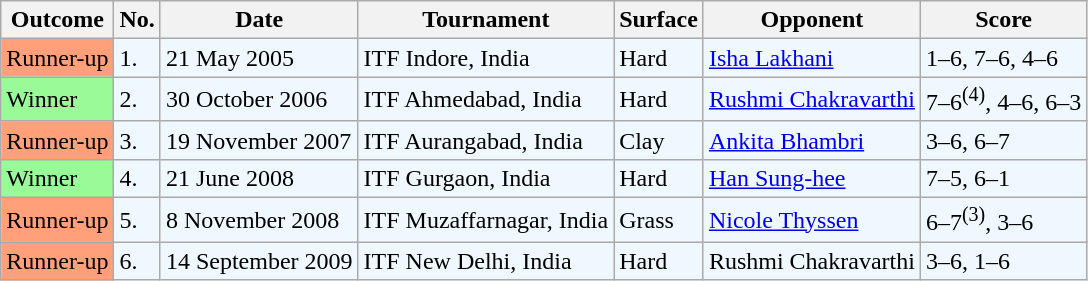<table class="sortable wikitable">
<tr>
<th>Outcome</th>
<th>No.</th>
<th>Date</th>
<th>Tournament</th>
<th>Surface</th>
<th>Opponent</th>
<th class="unsortable">Score</th>
</tr>
<tr style="background:#f0f8ff;">
<td bgcolor="FFA07A">Runner-up</td>
<td>1.</td>
<td>21 May 2005</td>
<td>ITF Indore, India</td>
<td>Hard</td>
<td> <a href='#'>Isha Lakhani</a></td>
<td>1–6, 7–6, 4–6</td>
</tr>
<tr style="background:#f0f8ff;">
<td bgcolor="98FB98">Winner</td>
<td>2.</td>
<td>30 October 2006</td>
<td>ITF Ahmedabad, India</td>
<td>Hard</td>
<td> <a href='#'>Rushmi Chakravarthi</a></td>
<td>7–6<sup>(4)</sup>, 4–6, 6–3</td>
</tr>
<tr style="background:#f0f8ff;">
<td bgcolor="FFA07A">Runner-up</td>
<td>3.</td>
<td>19 November 2007</td>
<td>ITF Aurangabad, India</td>
<td>Clay</td>
<td> <a href='#'>Ankita Bhambri</a></td>
<td>3–6, 6–7</td>
</tr>
<tr style="background:#f0f8ff;">
<td bgcolor="98FB98">Winner</td>
<td>4.</td>
<td>21 June 2008</td>
<td>ITF Gurgaon, India</td>
<td>Hard</td>
<td> <a href='#'>Han Sung-hee</a></td>
<td>7–5, 6–1</td>
</tr>
<tr style="background:#f0f8ff;">
<td bgcolor="FFA07A">Runner-up</td>
<td>5.</td>
<td>8 November 2008</td>
<td>ITF Muzaffarnagar, India</td>
<td>Grass</td>
<td> <a href='#'>Nicole Thyssen</a></td>
<td>6–7<sup>(3)</sup>, 3–6</td>
</tr>
<tr style="background:#f0f8ff;">
<td bgcolor="FFA07A">Runner-up</td>
<td>6.</td>
<td>14 September 2009</td>
<td>ITF New Delhi, India</td>
<td>Hard</td>
<td> Rushmi Chakravarthi</td>
<td>3–6, 1–6</td>
</tr>
</table>
